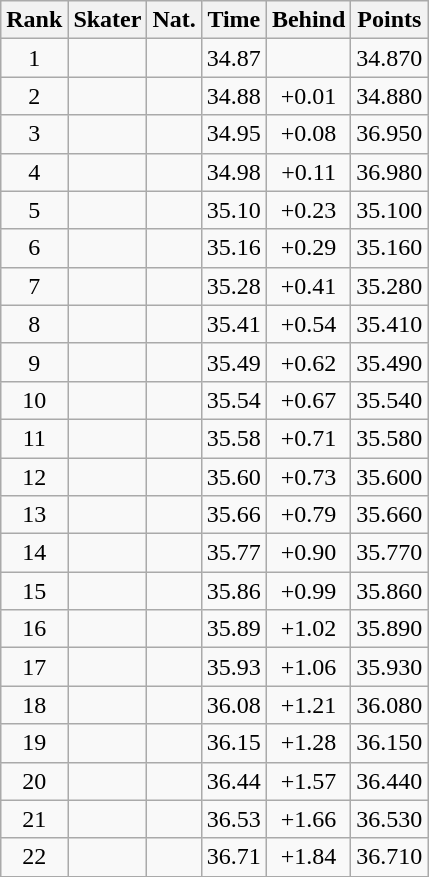<table class="wikitable sortable" border="1" style="text-align:center">
<tr>
<th>Rank</th>
<th>Skater</th>
<th>Nat.</th>
<th>Time</th>
<th>Behind</th>
<th>Points</th>
</tr>
<tr>
<td>1</td>
<td align=left></td>
<td></td>
<td>34.87</td>
<td></td>
<td>34.870</td>
</tr>
<tr>
<td>2</td>
<td align=left></td>
<td></td>
<td>34.88</td>
<td>+0.01</td>
<td>34.880</td>
</tr>
<tr>
<td>3</td>
<td align=left></td>
<td></td>
<td>34.95</td>
<td>+0.08</td>
<td>36.950</td>
</tr>
<tr>
<td>4</td>
<td align=left></td>
<td></td>
<td>34.98</td>
<td>+0.11</td>
<td>36.980</td>
</tr>
<tr>
<td>5</td>
<td align=left></td>
<td></td>
<td>35.10</td>
<td>+0.23</td>
<td>35.100</td>
</tr>
<tr>
<td>6</td>
<td align=left></td>
<td></td>
<td>35.16</td>
<td>+0.29</td>
<td>35.160</td>
</tr>
<tr>
<td>7</td>
<td align=left></td>
<td></td>
<td>35.28</td>
<td>+0.41</td>
<td>35.280</td>
</tr>
<tr>
<td>8</td>
<td align=left></td>
<td></td>
<td>35.41</td>
<td>+0.54</td>
<td>35.410</td>
</tr>
<tr>
<td>9</td>
<td align=left></td>
<td></td>
<td>35.49</td>
<td>+0.62</td>
<td>35.490</td>
</tr>
<tr>
<td>10</td>
<td align=left></td>
<td></td>
<td>35.54</td>
<td>+0.67</td>
<td>35.540</td>
</tr>
<tr>
<td>11</td>
<td align=left></td>
<td></td>
<td>35.58</td>
<td>+0.71</td>
<td>35.580</td>
</tr>
<tr>
<td>12</td>
<td align=left></td>
<td></td>
<td>35.60</td>
<td>+0.73</td>
<td>35.600</td>
</tr>
<tr>
<td>13</td>
<td align=left></td>
<td></td>
<td>35.66</td>
<td>+0.79</td>
<td>35.660</td>
</tr>
<tr>
<td>14</td>
<td align=left></td>
<td></td>
<td>35.77</td>
<td>+0.90</td>
<td>35.770</td>
</tr>
<tr>
<td>15</td>
<td align=left></td>
<td></td>
<td>35.86</td>
<td>+0.99</td>
<td>35.860</td>
</tr>
<tr>
<td>16</td>
<td align=left></td>
<td></td>
<td>35.89</td>
<td>+1.02</td>
<td>35.890</td>
</tr>
<tr>
<td>17</td>
<td align=left></td>
<td></td>
<td>35.93</td>
<td>+1.06</td>
<td>35.930</td>
</tr>
<tr>
<td>18</td>
<td align=left></td>
<td></td>
<td>36.08</td>
<td>+1.21</td>
<td>36.080</td>
</tr>
<tr>
<td>19</td>
<td align=left></td>
<td></td>
<td>36.15</td>
<td>+1.28</td>
<td>36.150</td>
</tr>
<tr>
<td>20</td>
<td align=left></td>
<td></td>
<td>36.44</td>
<td>+1.57</td>
<td>36.440</td>
</tr>
<tr>
<td>21</td>
<td align=left></td>
<td></td>
<td>36.53</td>
<td>+1.66</td>
<td>36.530</td>
</tr>
<tr>
<td>22</td>
<td align=left></td>
<td></td>
<td>36.71</td>
<td>+1.84</td>
<td>36.710</td>
</tr>
<tr>
</tr>
</table>
